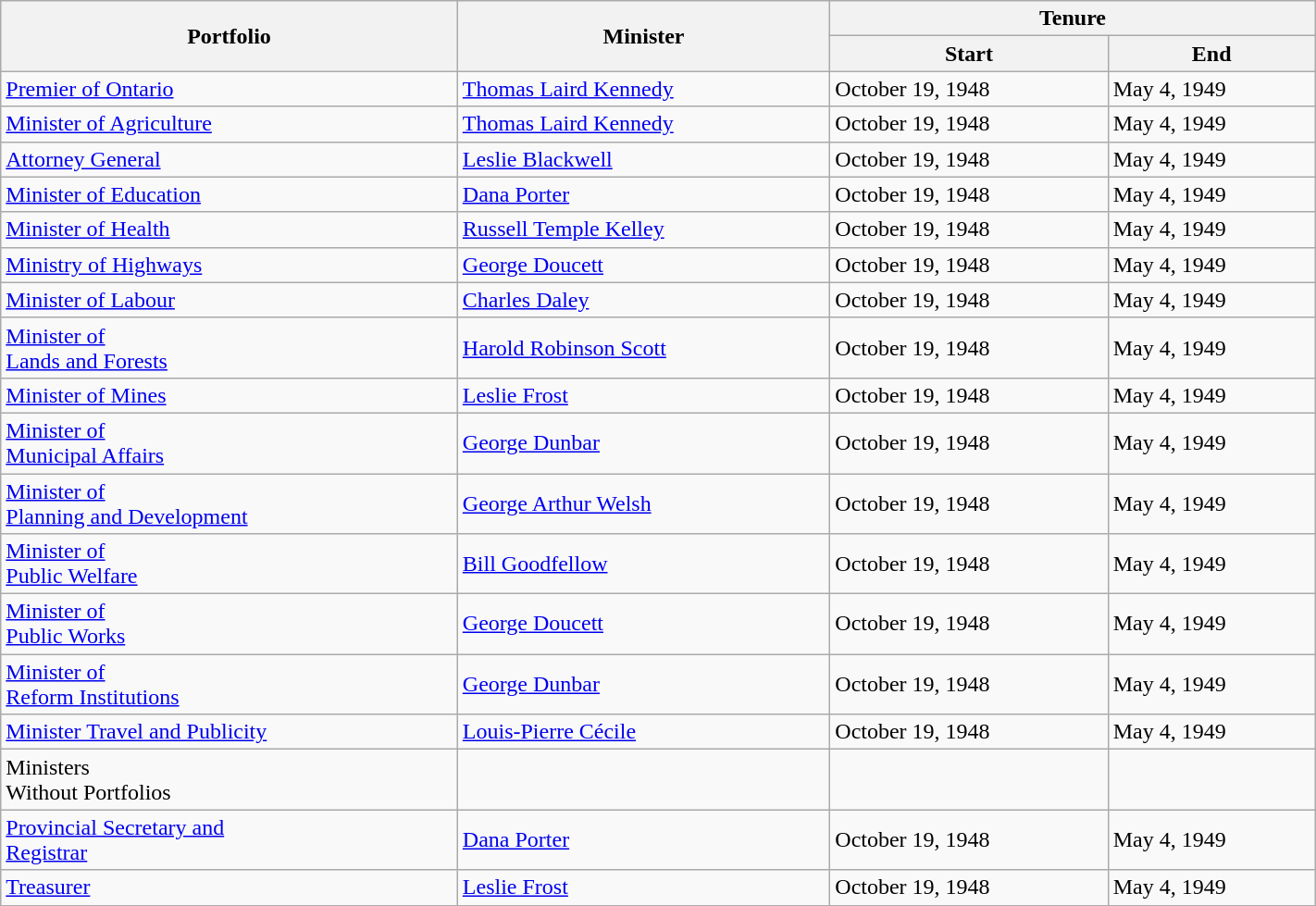<table class="wikitable" style="width: 75%">
<tr>
<th rowspan="2">Portfolio</th>
<th rowspan="2">Minister</th>
<th colspan="2">Tenure</th>
</tr>
<tr>
<th>Start</th>
<th>End</th>
</tr>
<tr>
<td><a href='#'>Premier of Ontario</a></td>
<td><a href='#'>Thomas Laird Kennedy</a></td>
<td>October 19, 1948</td>
<td>May 4, 1949</td>
</tr>
<tr>
<td><a href='#'>Minister of Agriculture</a></td>
<td><a href='#'>Thomas Laird Kennedy</a></td>
<td>October 19, 1948</td>
<td>May 4, 1949</td>
</tr>
<tr>
<td><a href='#'>Attorney General</a></td>
<td><a href='#'>Leslie Blackwell</a></td>
<td>October 19, 1948</td>
<td>May 4, 1949</td>
</tr>
<tr>
<td><a href='#'>Minister of Education</a></td>
<td><a href='#'>Dana Porter</a></td>
<td>October 19, 1948</td>
<td>May 4, 1949</td>
</tr>
<tr>
<td><a href='#'>Minister of Health</a></td>
<td><a href='#'>Russell Temple Kelley</a></td>
<td>October 19, 1948</td>
<td>May 4, 1949</td>
</tr>
<tr>
<td><a href='#'>Ministry of Highways</a></td>
<td><a href='#'>George Doucett</a></td>
<td>October 19, 1948</td>
<td>May 4, 1949</td>
</tr>
<tr>
<td><a href='#'>Minister of Labour</a></td>
<td><a href='#'>Charles Daley</a></td>
<td>October 19, 1948</td>
<td>May 4, 1949</td>
</tr>
<tr>
<td><a href='#'>Minister of <br> Lands and Forests</a></td>
<td><a href='#'>Harold Robinson Scott</a></td>
<td>October 19, 1948</td>
<td>May 4, 1949</td>
</tr>
<tr>
<td><a href='#'>Minister of Mines</a></td>
<td><a href='#'>Leslie Frost</a></td>
<td>October 19, 1948</td>
<td>May 4, 1949</td>
</tr>
<tr>
<td><a href='#'>Minister of <br> Municipal Affairs</a></td>
<td><a href='#'>George Dunbar</a></td>
<td>October 19, 1948</td>
<td>May 4, 1949</td>
</tr>
<tr>
<td><a href='#'>Minister of <br> Planning and Development</a></td>
<td><a href='#'>George Arthur Welsh</a></td>
<td>October 19, 1948</td>
<td>May 4, 1949</td>
</tr>
<tr>
<td><a href='#'>Minister of <br> Public Welfare</a></td>
<td><a href='#'>Bill Goodfellow</a></td>
<td>October 19, 1948</td>
<td>May 4, 1949</td>
</tr>
<tr>
<td><a href='#'>Minister of <br> Public Works</a></td>
<td><a href='#'>George Doucett</a></td>
<td>October 19, 1948</td>
<td>May 4, 1949</td>
</tr>
<tr>
<td><a href='#'>Minister of <br> Reform Institutions</a></td>
<td><a href='#'>George Dunbar</a></td>
<td>October 19, 1948</td>
<td>May 4, 1949</td>
</tr>
<tr>
<td><a href='#'>Minister Travel and Publicity</a></td>
<td><a href='#'>Louis-Pierre Cécile</a></td>
<td>October 19, 1948</td>
<td>May 4, 1949</td>
</tr>
<tr>
<td rowspan="1">Ministers <br> Without Portfolios</td>
<td></td>
<td></td>
<td></td>
</tr>
<tr>
<td><a href='#'>Provincial Secretary and <br> Registrar</a></td>
<td><a href='#'>Dana Porter</a></td>
<td>October 19, 1948</td>
<td>May 4, 1949</td>
</tr>
<tr>
<td><a href='#'>Treasurer</a></td>
<td><a href='#'>Leslie Frost</a></td>
<td>October 19, 1948</td>
<td>May 4, 1949</td>
</tr>
<tr>
</tr>
</table>
